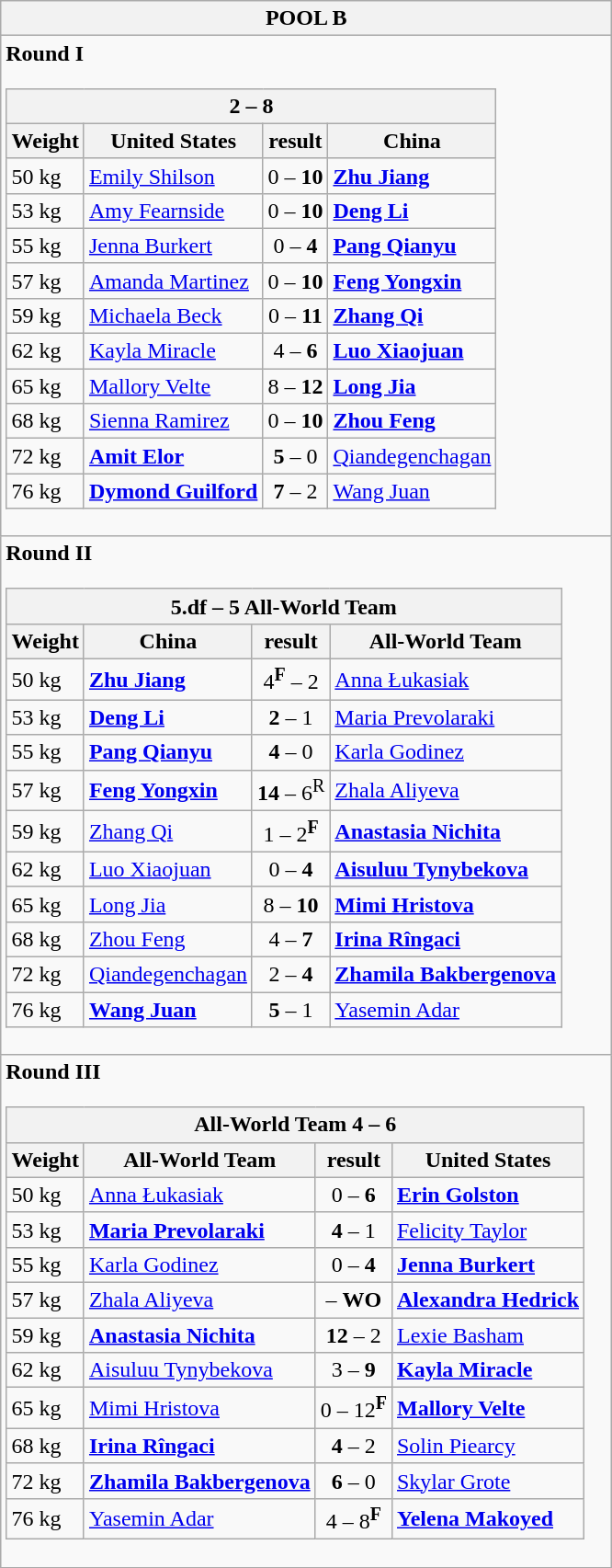<table class="wikitable outercollapse">
<tr>
<th>POOL B</th>
</tr>
<tr>
<td><strong>Round I</strong><br><table class="wikitable collapsible innercollapse">
<tr>
<th colspan="4"> 2 – 8 </th>
</tr>
<tr>
<th>Weight</th>
<th>United States</th>
<th>result</th>
<th>China</th>
</tr>
<tr>
<td>50 kg</td>
<td><a href='#'>Emily Shilson</a></td>
<td align=center>0 – <strong>10</strong></td>
<td><strong><a href='#'>Zhu Jiang</a></strong></td>
</tr>
<tr>
<td>53 kg</td>
<td><a href='#'>Amy Fearnside</a></td>
<td align=center>0 – <strong>10</strong></td>
<td><strong><a href='#'>Deng Li</a></strong></td>
</tr>
<tr>
<td>55 kg</td>
<td><a href='#'>Jenna Burkert</a></td>
<td align=center>0 – <strong>4</strong></td>
<td><strong><a href='#'>Pang Qianyu</a></strong></td>
</tr>
<tr>
<td>57 kg</td>
<td><a href='#'>Amanda Martinez</a></td>
<td align=center>0 – <strong>10</strong></td>
<td><strong><a href='#'>Feng Yongxin</a></strong></td>
</tr>
<tr>
<td>59 kg</td>
<td><a href='#'>Michaela Beck</a></td>
<td align=center>0 – <strong>11</strong></td>
<td><strong><a href='#'>Zhang Qi</a></strong></td>
</tr>
<tr>
<td>62 kg</td>
<td><a href='#'>Kayla Miracle</a></td>
<td align=center>4 – <strong>6</strong></td>
<td><strong><a href='#'>Luo Xiaojuan</a></strong></td>
</tr>
<tr>
<td>65 kg</td>
<td><a href='#'>Mallory Velte</a></td>
<td align=center>8 – <strong>12</strong></td>
<td><strong><a href='#'>Long Jia</a></strong></td>
</tr>
<tr>
<td>68 kg</td>
<td><a href='#'>Sienna Ramirez</a></td>
<td align=center>0 – <strong>10</strong></td>
<td><strong><a href='#'>Zhou Feng</a></strong></td>
</tr>
<tr>
<td>72 kg</td>
<td><strong><a href='#'>Amit Elor</a></strong></td>
<td align=center><strong>5</strong> – 0</td>
<td><a href='#'>Qiandegenchagan</a></td>
</tr>
<tr>
<td>76 kg</td>
<td><strong><a href='#'>Dymond Guilford</a></strong></td>
<td align=center><strong>7</strong> – 2</td>
<td><a href='#'>Wang Juan</a></td>
</tr>
</table>
</td>
</tr>
<tr>
<td><strong>Round II</strong><br><table class="wikitable collapsible innercollapse">
<tr>
<th colspan="4"> 5.df – 5 All-World Team</th>
</tr>
<tr>
<th>Weight</th>
<th>China</th>
<th>result</th>
<th>All-World Team</th>
</tr>
<tr>
<td>50 kg</td>
<td><strong><a href='#'>Zhu Jiang</a></strong></td>
<td align=center>4<sup><strong>F</strong></sup>  – 2</td>
<td><a href='#'>Anna Łukasiak</a></td>
</tr>
<tr>
<td>53 kg</td>
<td><strong><a href='#'>Deng Li</a></strong></td>
<td align=center><strong>2</strong> –  1</td>
<td><a href='#'>Maria Prevolaraki</a></td>
</tr>
<tr>
<td>55 kg</td>
<td><strong><a href='#'>Pang Qianyu</a></strong></td>
<td align=center><strong>4</strong> – 0</td>
<td><a href='#'>Karla Godinez</a></td>
</tr>
<tr>
<td>57 kg</td>
<td><strong><a href='#'>Feng Yongxin</a></strong></td>
<td align=center><strong>14</strong> – 6<sup>R</sup></td>
<td><a href='#'>Zhala Aliyeva</a></td>
</tr>
<tr>
<td>59 kg</td>
<td><a href='#'>Zhang Qi</a></td>
<td align=center>1 – 2<sup><strong>F</strong></sup></td>
<td><strong><a href='#'>Anastasia Nichita</a></strong></td>
</tr>
<tr>
<td>62 kg</td>
<td><a href='#'>Luo Xiaojuan</a></td>
<td align=center>0 – <strong>4</strong></td>
<td><strong><a href='#'>Aisuluu Tynybekova</a></strong></td>
</tr>
<tr>
<td>65 kg</td>
<td><a href='#'>Long Jia</a></td>
<td align=center>8 – <strong>10</strong></td>
<td><strong><a href='#'>Mimi Hristova</a></strong></td>
</tr>
<tr>
<td>68 kg</td>
<td><a href='#'>Zhou Feng</a></td>
<td align=center>4 – <strong>7</strong></td>
<td><strong><a href='#'>Irina Rîngaci</a></strong></td>
</tr>
<tr>
<td>72 kg</td>
<td><a href='#'>Qiandegenchagan</a></td>
<td align=center>2 – <strong>4</strong></td>
<td><strong><a href='#'>Zhamila Bakbergenova</a></strong></td>
</tr>
<tr>
<td>76 kg</td>
<td><strong><a href='#'>Wang Juan</a></strong></td>
<td align=center><strong>5</strong> – 1</td>
<td><a href='#'>Yasemin Adar</a></td>
</tr>
</table>
</td>
</tr>
<tr>
<td><strong>Round III</strong><br><table class="wikitable collapsible innercollapse">
<tr>
<th colspan="4">All-World Team 4 – 6 </th>
</tr>
<tr>
<th>Weight</th>
<th>All-World Team</th>
<th>result</th>
<th>United States</th>
</tr>
<tr>
<td>50 kg</td>
<td><a href='#'>Anna Łukasiak</a></td>
<td align=center>0 – <strong>6</strong></td>
<td><strong><a href='#'>Erin Golston</a></strong></td>
</tr>
<tr>
<td>53 kg</td>
<td><strong><a href='#'>Maria Prevolaraki</a></strong></td>
<td align=center><strong>4</strong> – 1</td>
<td><a href='#'>Felicity Taylor</a></td>
</tr>
<tr>
<td>55 kg</td>
<td><a href='#'>Karla Godinez</a></td>
<td align=center>0 – <strong>4</strong></td>
<td><strong><a href='#'>Jenna Burkert</a></strong></td>
</tr>
<tr>
<td>57 kg</td>
<td><a href='#'>Zhala Aliyeva</a></td>
<td align=center>– <strong>WO</strong></td>
<td><strong><a href='#'>Alexandra Hedrick</a></strong></td>
</tr>
<tr>
<td>59 kg</td>
<td><strong><a href='#'>Anastasia Nichita</a></strong></td>
<td align=center><strong>12</strong> – 2</td>
<td><a href='#'>Lexie Basham</a></td>
</tr>
<tr>
<td>62 kg</td>
<td><a href='#'>Aisuluu Tynybekova</a></td>
<td align=center>3 – <strong>9</strong></td>
<td><strong><a href='#'>Kayla Miracle</a></strong></td>
</tr>
<tr>
<td>65 kg</td>
<td><a href='#'>Mimi Hristova</a></td>
<td align=center>0 – 12<sup><strong>F</strong></sup></td>
<td><strong><a href='#'>Mallory Velte</a></strong></td>
</tr>
<tr>
<td>68 kg</td>
<td><strong><a href='#'>Irina Rîngaci</a></strong></td>
<td align=center><strong>4</strong> – 2</td>
<td><a href='#'>Solin Piearcy</a></td>
</tr>
<tr>
<td>72 kg</td>
<td><strong><a href='#'>Zhamila Bakbergenova</a></strong></td>
<td align=center><strong>6</strong> – 0</td>
<td><a href='#'>Skylar Grote</a></td>
</tr>
<tr>
<td>76 kg</td>
<td><a href='#'>Yasemin Adar</a></td>
<td align=center>4 – 8<sup><strong>F</strong></sup></td>
<td><strong><a href='#'>Yelena Makoyed</a></strong></td>
</tr>
</table>
</td>
</tr>
</table>
